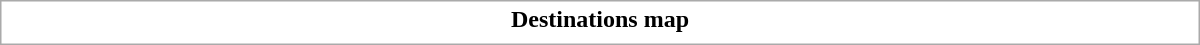<table class="collapsible" style="border:1px #aaa solid; width:50em; margin:0.5em auto">
<tr>
<th>Destinations map</th>
</tr>
<tr>
<td></td>
</tr>
</table>
